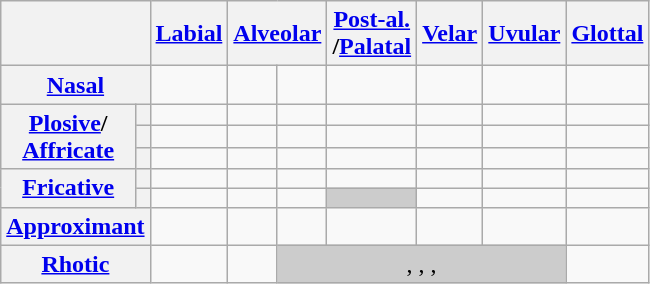<table class="wikitable" style="text-align:center;">
<tr>
<th colspan="2"></th>
<th><a href='#'>Labial</a></th>
<th colspan=2><a href='#'>Alveolar</a></th>
<th><a href='#'>Post-al.</a><br>/<a href='#'>Palatal</a></th>
<th><a href='#'>Velar</a></th>
<th><a href='#'>Uvular</a></th>
<th><a href='#'>Glottal</a></th>
</tr>
<tr>
<th colspan=2><a href='#'>Nasal</a></th>
<td></td>
<td></td>
<td></td>
<td></td>
<td></td>
<td></td>
<td></td>
</tr>
<tr>
<th rowspan=3><a href='#'>Plosive</a>/<br><a href='#'>Affricate</a></th>
<th></th>
<td></td>
<td></td>
<td></td>
<td> </td>
<td></td>
<td></td>
<td></td>
</tr>
<tr>
<th></th>
<td></td>
<td></td>
<td></td>
<td> </td>
<td></td>
<td></td>
<td></td>
</tr>
<tr>
<th></th>
<td></td>
<td></td>
<td></td>
<td> </td>
<td></td>
<td></td>
<td></td>
</tr>
<tr>
<th rowspan=2><a href='#'>Fricative</a></th>
<th></th>
<td></td>
<td></td>
<td></td>
<td></td>
<td></td>
<td></td>
<td></td>
</tr>
<tr>
<th></th>
<td></td>
<td></td>
<td></td>
<td style="background:#CCC;"> </td>
<td></td>
<td></td>
<td></td>
</tr>
<tr>
<th colspan=2><a href='#'>Approximant</a></th>
<td></td>
<td></td>
<td></td>
<td></td>
<td></td>
<td></td>
<td></td>
</tr>
<tr>
<th colspan=2><a href='#'>Rhotic</a></th>
<td></td>
<td></td>
<td colspan=4 style="background:#CCC;">, , ,  </td>
<td></td>
</tr>
</table>
